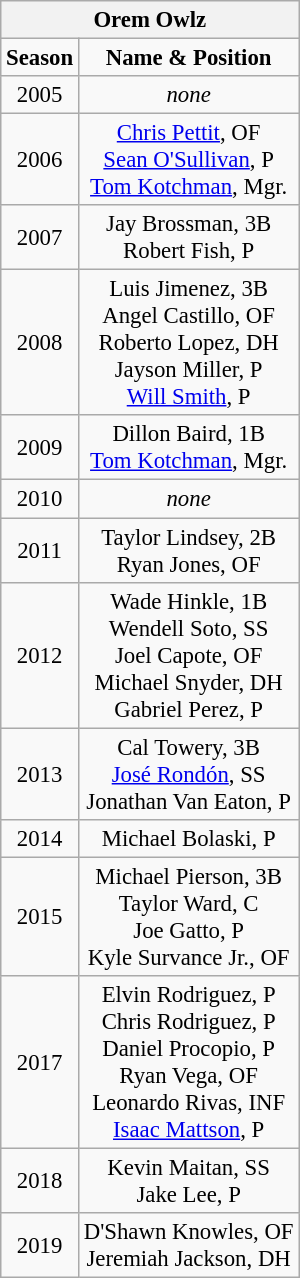<table class="wikitable collapsible collapsed" style="text-align:center; font-size: 95%;">
<tr>
<th colspan=2>Orem Owlz</th>
</tr>
<tr>
<td><strong>Season</strong></td>
<td><strong>Name & Position</strong></td>
</tr>
<tr>
<td>2005</td>
<td><em>none</em></td>
</tr>
<tr>
<td>2006</td>
<td><a href='#'>Chris Pettit</a>, OF<br><a href='#'>Sean O'Sullivan</a>, P<br><a href='#'>Tom Kotchman</a>, Mgr.</td>
</tr>
<tr>
<td>2007</td>
<td>Jay Brossman, 3B<br>Robert Fish, P</td>
</tr>
<tr>
<td>2008</td>
<td>Luis Jimenez, 3B<br>Angel Castillo, OF<br>Roberto Lopez, DH<br>Jayson Miller, P<br><a href='#'>Will Smith</a>, P</td>
</tr>
<tr>
<td>2009</td>
<td>Dillon Baird, 1B<br><a href='#'>Tom Kotchman</a>, Mgr.</td>
</tr>
<tr>
<td>2010</td>
<td><em>none</em></td>
</tr>
<tr>
<td>2011</td>
<td>Taylor Lindsey, 2B<br>Ryan Jones, OF</td>
</tr>
<tr>
<td>2012</td>
<td>Wade Hinkle, 1B<br>Wendell Soto, SS<br>Joel Capote, OF<br>Michael Snyder, DH<br>Gabriel Perez, P</td>
</tr>
<tr>
<td>2013</td>
<td>Cal Towery, 3B<br><a href='#'>José Rondón</a>, SS<br>Jonathan Van Eaton, P</td>
</tr>
<tr>
<td>2014</td>
<td>Michael Bolaski, P</td>
</tr>
<tr>
<td>2015</td>
<td>Michael Pierson, 3B<br>Taylor Ward, C<br>Joe Gatto, P<br>Kyle Survance Jr., OF</td>
</tr>
<tr>
<td>2017</td>
<td>Elvin Rodriguez, P<br>Chris Rodriguez, P<br>Daniel Procopio, P<br>Ryan Vega, OF<br>Leonardo Rivas, INF<br><a href='#'>Isaac Mattson</a>, P</td>
</tr>
<tr>
<td>2018</td>
<td>Kevin Maitan, SS<br>Jake Lee, P<br></td>
</tr>
<tr>
<td>2019</td>
<td>D'Shawn Knowles, OF<br> Jeremiah Jackson, DH</td>
</tr>
</table>
